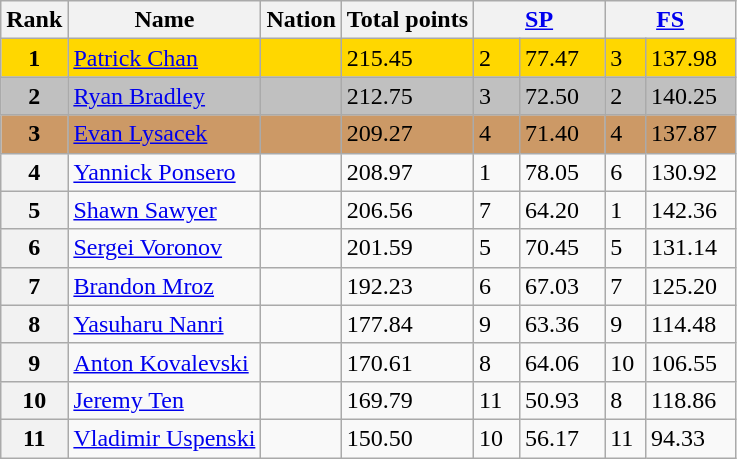<table class="wikitable">
<tr>
<th>Rank</th>
<th>Name</th>
<th>Nation</th>
<th>Total points</th>
<th colspan="2" width="80px"><a href='#'>SP</a></th>
<th colspan="2" width="80px"><a href='#'>FS</a></th>
</tr>
<tr bgcolor="gold">
<td align="center"><strong>1</strong></td>
<td><a href='#'>Patrick Chan</a></td>
<td></td>
<td>215.45</td>
<td>2</td>
<td>77.47</td>
<td>3</td>
<td>137.98</td>
</tr>
<tr bgcolor="silver">
<td align="center"><strong>2</strong></td>
<td><a href='#'>Ryan Bradley</a></td>
<td></td>
<td>212.75</td>
<td>3</td>
<td>72.50</td>
<td>2</td>
<td>140.25</td>
</tr>
<tr bgcolor="cc9966">
<td align="center"><strong>3</strong></td>
<td><a href='#'>Evan Lysacek</a></td>
<td></td>
<td>209.27</td>
<td>4</td>
<td>71.40</td>
<td>4</td>
<td>137.87</td>
</tr>
<tr>
<th>4</th>
<td><a href='#'>Yannick Ponsero</a></td>
<td></td>
<td>208.97</td>
<td>1</td>
<td>78.05</td>
<td>6</td>
<td>130.92</td>
</tr>
<tr>
<th>5</th>
<td><a href='#'>Shawn Sawyer</a></td>
<td></td>
<td>206.56</td>
<td>7</td>
<td>64.20</td>
<td>1</td>
<td>142.36</td>
</tr>
<tr>
<th>6</th>
<td><a href='#'>Sergei Voronov</a></td>
<td></td>
<td>201.59</td>
<td>5</td>
<td>70.45</td>
<td>5</td>
<td>131.14</td>
</tr>
<tr>
<th>7</th>
<td><a href='#'>Brandon Mroz</a></td>
<td></td>
<td>192.23</td>
<td>6</td>
<td>67.03</td>
<td>7</td>
<td>125.20</td>
</tr>
<tr>
<th>8</th>
<td><a href='#'>Yasuharu Nanri</a></td>
<td></td>
<td>177.84</td>
<td>9</td>
<td>63.36</td>
<td>9</td>
<td>114.48</td>
</tr>
<tr>
<th>9</th>
<td><a href='#'>Anton Kovalevski</a></td>
<td></td>
<td>170.61</td>
<td>8</td>
<td>64.06</td>
<td>10</td>
<td>106.55</td>
</tr>
<tr>
<th>10</th>
<td><a href='#'>Jeremy Ten</a></td>
<td></td>
<td>169.79</td>
<td>11</td>
<td>50.93</td>
<td>8</td>
<td>118.86</td>
</tr>
<tr>
<th>11</th>
<td><a href='#'>Vladimir Uspenski</a></td>
<td></td>
<td>150.50</td>
<td>10</td>
<td>56.17</td>
<td>11</td>
<td>94.33</td>
</tr>
</table>
